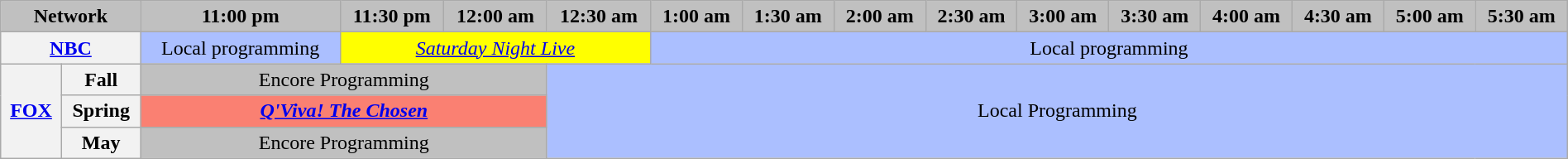<table class="wikitable" style="width:100%;margin-right:0;text-align:center">
<tr>
<th style="background-color:#C0C0C0;text-align:center" colspan="2">Network</th>
<th style="background-color:#C0C0C0;text-align:center">11:00 pm</th>
<th style="background-color:#C0C0C0;text-align:center">11:30 pm</th>
<th style="background-color:#C0C0C0;text-align:center">12:00 am</th>
<th style="background-color:#C0C0C0;text-align:center">12:30 am</th>
<th style="background-color:#C0C0C0;text-align:center">1:00 am</th>
<th style="background-color:#C0C0C0;text-align:center">1:30 am</th>
<th style="background-color:#C0C0C0;text-align:center">2:00 am</th>
<th style="background-color:#C0C0C0;text-align:center">2:30 am</th>
<th style="background-color:#C0C0C0;text-align:center">3:00 am</th>
<th style="background-color:#C0C0C0;text-align:center">3:30 am</th>
<th style="background-color:#C0C0C0;text-align:center">4:00 am</th>
<th style="background-color:#C0C0C0;text-align:center">4:30 am</th>
<th style="background-color:#C0C0C0;text-align:center">5:00 am</th>
<th style="background-color:#C0C0C0;text-align:center">5:30 am</th>
</tr>
<tr>
<th colspan="2"><a href='#'>NBC</a></th>
<td style="background:#abbfff">Local programming</td>
<td colspan="3" style="background:yellow"><em><a href='#'>Saturday Night Live</a></em></td>
<td colspan="10" style="background:#abbfff">Local programming </td>
</tr>
<tr>
<th rowspan="3"><a href='#'>FOX</a></th>
<th>Fall</th>
<td colspan="3" style="background:#C0C0C0">Encore Programming</td>
<td colspan="11" rowspan ="3" style="background:#abbfff">Local Programming</td>
</tr>
<tr>
<th>Spring</th>
<td colspan="3" style="background:#FA8072"><strong><em><a href='#'>Q'Viva! The Chosen</a></em></strong></td>
</tr>
<tr>
<th>May</th>
<td colspan="3" style="background:#C0C0C0">Encore Programming</td>
</tr>
</table>
